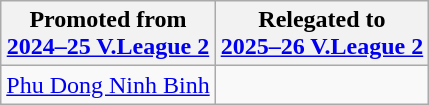<table class="wikitable">
<tr>
<th>Promoted from<br><a href='#'>2024–25 V.League 2</a></th>
<th>Relegated to<br><a href='#'>2025–26 V.League 2</a></th>
</tr>
<tr>
<td><a href='#'>Phu Dong Ninh Binh</a></td>
<td></td>
</tr>
</table>
